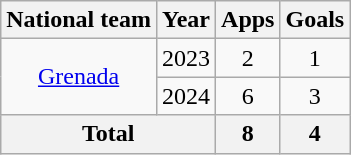<table class=wikitable style=text-align:center>
<tr>
<th>National team</th>
<th>Year</th>
<th>Apps</th>
<th>Goals</th>
</tr>
<tr>
<td rowspan="2"><a href='#'>Grenada</a></td>
<td>2023</td>
<td>2</td>
<td>1</td>
</tr>
<tr>
<td>2024</td>
<td>6</td>
<td>3</td>
</tr>
<tr>
<th colspan=2>Total</th>
<th>8</th>
<th>4</th>
</tr>
</table>
